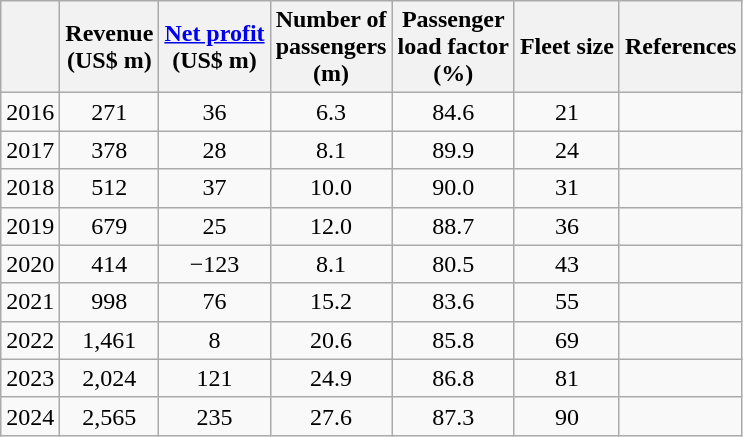<table class="wikitable" style="text-align:center;">
<tr>
<th></th>
<th>Revenue<br>(US$ m)</th>
<th><a href='#'>Net profit</a><br>(US$ m)</th>
<th>Number of<br>passengers<br>(m)</th>
<th>Passenger<br>load factor<br>(%)</th>
<th>Fleet size</th>
<th>References</th>
</tr>
<tr>
<td style="text-align:left;">2016</td>
<td>271</td>
<td>36</td>
<td>6.3</td>
<td>84.6</td>
<td>21</td>
<td></td>
</tr>
<tr>
<td style="text-align:left;">2017</td>
<td>378</td>
<td>28</td>
<td>8.1</td>
<td>89.9</td>
<td>24</td>
<td></td>
</tr>
<tr>
<td style="text-align:left;">2018</td>
<td>512</td>
<td>37</td>
<td>10.0</td>
<td>90.0</td>
<td>31</td>
<td></td>
</tr>
<tr>
<td style="text-align:left;">2019</td>
<td>679</td>
<td>25</td>
<td>12.0</td>
<td>88.7</td>
<td>36</td>
<td></td>
</tr>
<tr>
<td style="text-align:left;">2020</td>
<td>414</td>
<td><span>−123</span></td>
<td>8.1</td>
<td>80.5</td>
<td>43</td>
<td></td>
</tr>
<tr>
<td style="text-align:left;">2021</td>
<td>998</td>
<td>76</td>
<td>15.2</td>
<td>83.6</td>
<td>55</td>
<td></td>
</tr>
<tr>
<td>2022</td>
<td>1,461</td>
<td>8</td>
<td>20.6</td>
<td>85.8</td>
<td>69</td>
<td></td>
</tr>
<tr>
<td>2023</td>
<td>2,024</td>
<td>121</td>
<td>24.9</td>
<td>86.8</td>
<td>81</td>
<td></td>
</tr>
<tr>
<td>2024</td>
<td>2,565</td>
<td>235</td>
<td>27.6</td>
<td>87.3</td>
<td>90</td>
<td></td>
</tr>
</table>
